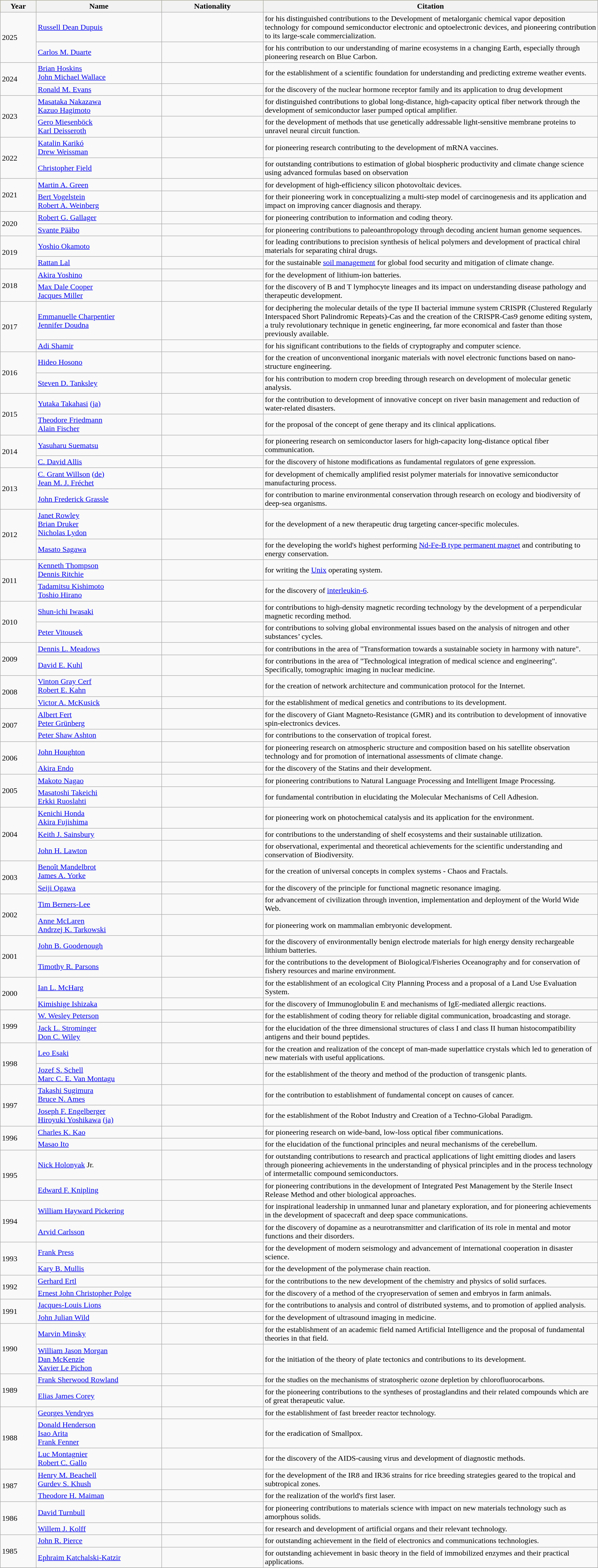<table class="wikitable">
<tr bgcolor="#cccc">
<th style="width:6%">Year</th>
<th style="width:21%">Name</th>
<th style="width:17%">Nationality</th>
<th>Citation</th>
</tr>
<tr>
<td rowspan=2>2025</td>
<td><a href='#'>Russell Dean Dupuis</a></td>
<td></td>
<td>for his distinguished contributions to the Development of metalorganic chemical vapor deposition technology for compound semiconductor electronic and optoelectronic devices, and pioneering contribution to its large-scale commercialization.</td>
</tr>
<tr>
<td><a href='#'>Carlos M. Duarte</a></td>
<td></td>
<td>for his contribution to our understanding of marine ecosystems in a changing Earth, especially through pioneering research on Blue Carbon.</td>
</tr>
<tr>
<td rowspan=2>2024</td>
<td><a href='#'>Brian Hoskins</a><br><a href='#'>John Michael Wallace</a></td>
<td><br></td>
<td>for the establishment of a scientific foundation for understanding and predicting extreme weather events.</td>
</tr>
<tr>
<td><a href='#'>Ronald M. Evans</a></td>
<td></td>
<td>for the discovery of the nuclear hormone receptor family and its application to drug development</td>
</tr>
<tr>
<td rowspan=2>2023</td>
<td><a href='#'>Masataka Nakazawa</a><br><a href='#'>Kazuo Hagimoto</a></td>
<td><br></td>
<td>for distinguished contributions to global long-distance, high-capacity optical fiber network through the development of semiconductor laser pumped optical amplifier.</td>
</tr>
<tr>
<td><a href='#'>Gero Miesenböck</a><br><a href='#'>Karl Deisseroth</a></td>
<td><br></td>
<td>for the development of methods that use genetically addressable light-sensitive membrane proteins to unravel neural circuit function.</td>
</tr>
<tr>
<td rowspan=2>2022</td>
<td><a href='#'>Katalin Karikó</a><br><a href='#'>Drew Weissman</a></td>
<td><br></td>
<td>for pioneering research contributing to the development of mRNA vaccines.</td>
</tr>
<tr>
<td><a href='#'>Christopher Field</a></td>
<td></td>
<td>for outstanding contributions to estimation of global biospheric productivity and climate change science using advanced formulas based on observation</td>
</tr>
<tr>
<td rowspan=2>2021</td>
<td><a href='#'>Martin A. Green</a></td>
<td></td>
<td>for development of high-efficiency silicon photovoltaic devices.</td>
</tr>
<tr>
<td><a href='#'>Bert Vogelstein</a><br><a href='#'>Robert A. Weinberg</a></td>
<td><br></td>
<td>for their pioneering work in conceptualizing a multi-step model of carcinogenesis and its application and impact on improving cancer diagnosis and therapy.</td>
</tr>
<tr>
<td rowspan=2>2020</td>
<td><a href='#'>Robert G. Gallager</a></td>
<td></td>
<td>for pioneering contribution to information and coding theory.</td>
</tr>
<tr>
<td><a href='#'>Svante Pääbo</a></td>
<td></td>
<td>for pioneering contributions to paleoanthropology through decoding ancient human genome sequences.</td>
</tr>
<tr>
<td rowspan=2>2019</td>
<td><a href='#'>Yoshio Okamoto</a></td>
<td></td>
<td>for leading contributions to precision synthesis of helical polymers and development of practical chiral materials for separating chiral drugs.</td>
</tr>
<tr>
<td><a href='#'>Rattan Lal</a></td>
<td></td>
<td>for the sustainable <a href='#'>soil management</a> for global food security and mitigation of climate change.</td>
</tr>
<tr>
<td rowspan=2>2018</td>
<td><a href='#'>Akira Yoshino</a></td>
<td></td>
<td>for the development of lithium-ion batteries.</td>
</tr>
<tr>
<td><a href='#'>Max Dale Cooper</a><br><a href='#'>Jacques Miller</a></td>
<td><br></td>
<td>for the discovery of B and T lymphocyte lineages and its impact on understanding disease pathology and therapeutic development.</td>
</tr>
<tr>
<td rowspan=2>2017</td>
<td><a href='#'>Emmanuelle Charpentier</a><br><a href='#'>Jennifer Doudna</a></td>
<td> <br></td>
<td>for deciphering the molecular details of the type II bacterial immune system CRISPR (Clustered Regularly Interspaced Short Palindromic Repeats)-Cas and the creation of the CRISPR-Cas9 genome editing system, a truly revolutionary technique in genetic engineering, far more economical and faster than those previously available.</td>
</tr>
<tr>
<td><a href='#'>Adi Shamir</a></td>
<td></td>
<td>for his significant contributions to the fields of cryptography and computer science.</td>
</tr>
<tr>
<td rowspan=2>2016</td>
<td><a href='#'>Hideo Hosono</a></td>
<td></td>
<td>for the creation of unconventional inorganic materials with novel electronic functions based on nano-structure engineering.</td>
</tr>
<tr>
<td><a href='#'>Steven D. Tanksley</a></td>
<td></td>
<td>for his contribution to modern crop breeding through research on development of molecular genetic analysis.</td>
</tr>
<tr>
<td rowspan=2>2015</td>
<td><a href='#'>Yutaka Takahasi</a> <a href='#'>(ja)</a></td>
<td></td>
<td>for the contribution to development of innovative concept on river basin management and reduction of water-related disasters.</td>
</tr>
<tr>
<td><a href='#'>Theodore Friedmann</a><br><a href='#'>Alain Fischer</a></td>
<td><br></td>
<td>for the proposal of the concept of gene therapy and its clinical applications.</td>
</tr>
<tr>
<td rowspan=2>2014</td>
<td><a href='#'>Yasuharu Suematsu</a></td>
<td></td>
<td>for pioneering research on semiconductor lasers for high-capacity long-distance optical fiber communication.</td>
</tr>
<tr>
<td><a href='#'>C. David Allis</a></td>
<td></td>
<td>for the discovery of histone modifications as fundamental regulators of gene expression.</td>
</tr>
<tr>
<td rowspan=2>2013</td>
<td><a href='#'>C. Grant Willson</a> <a href='#'>(de)</a><br><a href='#'>Jean M. J. Fréchet</a></td>
<td> <br> </td>
<td>for development of chemically amplified resist polymer materials for innovative semiconductor manufacturing process.</td>
</tr>
<tr>
<td><a href='#'>John Frederick Grassle</a></td>
<td></td>
<td>for contribution to marine environmental conservation through research on ecology and biodiversity of deep-sea organisms.</td>
</tr>
<tr>
<td rowspan=2>2012</td>
<td><a href='#'>Janet Rowley</a><br><a href='#'>Brian Druker</a><br><a href='#'>Nicholas Lydon</a></td>
<td> <br>  <br> </td>
<td>for the development of a new therapeutic drug targeting cancer-specific molecules.</td>
</tr>
<tr>
<td><a href='#'>Masato Sagawa</a></td>
<td></td>
<td>for the developing the world's highest performing <a href='#'>Nd-Fe-B type permanent magnet</a> and contributing to energy conservation.</td>
</tr>
<tr>
<td rowspan=2>2011</td>
<td><a href='#'>Kenneth Thompson</a><br><a href='#'>Dennis Ritchie</a></td>
<td> <br> </td>
<td>for writing the <a href='#'>Unix</a> operating system.</td>
</tr>
<tr>
<td><a href='#'>Tadamitsu Kishimoto</a><br><a href='#'>Toshio Hirano</a></td>
<td><br> </td>
<td>for the discovery of <a href='#'>interleukin-6</a>.</td>
</tr>
<tr>
<td rowspan=2>2010</td>
<td><a href='#'>Shun-ichi Iwasaki</a></td>
<td></td>
<td>for contributions to high-density magnetic recording technology by the development of a perpendicular magnetic recording method.</td>
</tr>
<tr>
<td><a href='#'>Peter Vitousek</a></td>
<td></td>
<td>for contributions to solving global environmental issues based on the analysis of nitrogen and other substances’ cycles.</td>
</tr>
<tr>
<td rowspan=2>2009</td>
<td><a href='#'>Dennis L. Meadows</a></td>
<td></td>
<td>for contributions in the area of "Transformation towards a sustainable society in harmony with nature".</td>
</tr>
<tr>
<td><a href='#'>David E. Kuhl</a></td>
<td></td>
<td>for contributions in the area of "Technological integration of medical science and engineering". Specifically, tomographic imaging in nuclear medicine.</td>
</tr>
<tr>
<td rowspan=2>2008</td>
<td><a href='#'>Vinton Gray Cerf</a> <br> <a href='#'>Robert E. Kahn</a></td>
<td> <br> </td>
<td>for the creation of network architecture and communication protocol for the Internet.</td>
</tr>
<tr>
<td><a href='#'>Victor A. McKusick</a></td>
<td></td>
<td>for the establishment of medical genetics and contributions to its development.</td>
</tr>
<tr>
<td rowspan=2>2007</td>
<td><a href='#'>Albert Fert</a> <br> <a href='#'>Peter Grünberg</a></td>
<td> <br> </td>
<td>for the discovery of Giant Magneto-Resistance (GMR) and its contribution to development of innovative spin-electronics devices.</td>
</tr>
<tr>
<td><a href='#'>Peter Shaw Ashton</a></td>
<td></td>
<td>for contributions to the conservation of tropical forest.</td>
</tr>
<tr>
<td rowspan=2>2006</td>
<td><a href='#'>John Houghton</a></td>
<td></td>
<td>for pioneering research on atmospheric structure and composition based on his satellite observation technology and for promotion of international assessments of climate change.</td>
</tr>
<tr>
<td><a href='#'>Akira Endo</a></td>
<td></td>
<td>for the discovery of the Statins and their development.</td>
</tr>
<tr>
<td rowspan=2>2005</td>
<td><a href='#'>Makoto Nagao</a></td>
<td></td>
<td>for pioneering contributions to Natural Language Processing and Intelligent Image Processing.</td>
</tr>
<tr>
<td><a href='#'>Masatoshi Takeichi</a> <br> <a href='#'>Erkki Ruoslahti</a></td>
<td> <br> </td>
<td>for fundamental contribution in elucidating the Molecular Mechanisms of Cell Adhesion.</td>
</tr>
<tr>
<td rowspan=3>2004</td>
<td><a href='#'>Kenichi Honda</a> <br>  <a href='#'>Akira Fujishima</a></td>
<td> <br> </td>
<td>for pioneering work on photochemical catalysis and its application for the environment.</td>
</tr>
<tr>
<td><a href='#'>Keith J. Sainsbury</a></td>
<td></td>
<td>for contributions to the understanding of shelf ecosystems and their sustainable utilization.</td>
</tr>
<tr>
<td><a href='#'>John H. Lawton</a></td>
<td></td>
<td>for observational, experimental and theoretical achievements for the scientific understanding and conservation of Biodiversity.</td>
</tr>
<tr>
<td rowspan=2>2003</td>
<td><a href='#'>Benoît Mandelbrot</a> <br> <a href='#'>James A. Yorke</a></td>
<td>  <br> </td>
<td>for the creation of universal concepts in complex systems - Chaos and Fractals.</td>
</tr>
<tr>
<td><a href='#'>Seiji Ogawa</a></td>
<td></td>
<td>for the discovery of the principle for functional magnetic resonance imaging.</td>
</tr>
<tr>
<td rowspan=2>2002</td>
<td><a href='#'>Tim Berners-Lee</a></td>
<td></td>
<td>for advancement of civilization through invention, implementation and deployment of the World Wide Web.</td>
</tr>
<tr>
<td><a href='#'>Anne McLaren</a> <br> <a href='#'>Andrzej K. Tarkowski</a></td>
<td> <br> </td>
<td>for pioneering work on mammalian embryonic development.</td>
</tr>
<tr>
<td rowspan=2>2001</td>
<td><a href='#'>John B. Goodenough</a></td>
<td></td>
<td>for the discovery of environmentally benign electrode materials for high energy density rechargeable lithium batteries.</td>
</tr>
<tr>
<td><a href='#'>Timothy R. Parsons</a></td>
<td></td>
<td>for the contributions to the development of Biological/Fisheries Oceanography and for conservation of fishery resources and marine environment.</td>
</tr>
<tr>
<td rowspan=2>2000</td>
<td><a href='#'>Ian L. McHarg</a></td>
<td></td>
<td>for the establishment of an ecological City Planning Process and a proposal of a Land Use Evaluation System.</td>
</tr>
<tr>
<td><a href='#'>Kimishige Ishizaka</a></td>
<td></td>
<td>for the discovery of Immunoglobulin E and mechanisms of IgE-mediated allergic reactions.</td>
</tr>
<tr>
</tr>
<tr>
<td rowspan=2>1999</td>
<td><a href='#'>W. Wesley Peterson</a></td>
<td></td>
<td>for the establishment of coding theory for reliable digital communication, broadcasting and storage.</td>
</tr>
<tr>
<td><a href='#'>Jack L. Strominger</a> <br> <a href='#'>Don C. Wiley</a></td>
<td> <br> </td>
<td>for the elucidation of the three dimensional structures of class I and class II human histocompatibility antigens and their bound peptides.</td>
</tr>
<tr>
<td rowspan=2>1998</td>
<td><a href='#'>Leo Esaki</a></td>
<td></td>
<td>for the creation and realization of the concept of man-made superlattice crystals which led to generation of new materials with useful applications.</td>
</tr>
<tr>
<td><a href='#'>Jozef S. Schell</a> <br> <a href='#'>Marc C. E. Van Montagu</a></td>
<td> <br> </td>
<td>for the establishment of the theory and method of the production of transgenic plants.</td>
</tr>
<tr>
<td rowspan=2>1997</td>
<td><a href='#'>Takashi Sugimura</a> <br> <a href='#'>Bruce N. Ames</a></td>
<td> <br> </td>
<td>for the contribution to establishment of fundamental concept on causes of cancer.</td>
</tr>
<tr>
<td><a href='#'>Joseph F. Engelberger</a> <br> <a href='#'>Hiroyuki Yoshikawa</a> <a href='#'>(ja)</a></td>
<td> <br> </td>
<td>for the establishment of the Robot Industry and Creation of a Techno-Global Paradigm.</td>
</tr>
<tr>
<td rowspan=2>1996</td>
<td><a href='#'>Charles K. Kao</a></td>
<td> </td>
<td>for pioneering research on wide-band, low-loss optical fiber communications.</td>
</tr>
<tr>
<td><a href='#'>Masao Ito</a></td>
<td></td>
<td>for the elucidation of the functional principles and neural mechanisms of the cerebellum.</td>
</tr>
<tr>
<td rowspan=2>1995</td>
<td><a href='#'>Nick Holonyak</a> Jr.</td>
<td></td>
<td>for outstanding contributions to research and practical applications of light emitting diodes and lasers through pioneering achievements in the understanding of physical principles and in the process technology of intermetallic compound semiconductors.</td>
</tr>
<tr>
<td><a href='#'>Edward F. Knipling</a></td>
<td></td>
<td>for pioneering contributions in the development of Integrated Pest Management by the Sterile Insect Release Method and other biological approaches.</td>
</tr>
<tr>
<td rowspan=2>1994</td>
<td><a href='#'>William Hayward Pickering</a></td>
<td></td>
<td>for inspirational leadership in unmanned lunar and planetary exploration, and for pioneering achievements in the development of spacecraft and deep space communications.</td>
</tr>
<tr>
<td><a href='#'>Arvid Carlsson</a></td>
<td></td>
<td>for the discovery of dopamine as a neurotransmitter and clarification of its role in mental and motor functions and their disorders.</td>
</tr>
<tr>
<td rowspan=2>1993</td>
<td><a href='#'>Frank Press</a></td>
<td></td>
<td>for the development of modern seismology and advancement of international cooperation in disaster science.</td>
</tr>
<tr>
<td><a href='#'>Kary B. Mullis</a></td>
<td></td>
<td>for the development of the polymerase chain reaction.</td>
</tr>
<tr>
<td rowspan=2>1992</td>
<td><a href='#'>Gerhard Ertl</a></td>
<td></td>
<td>for the contributions to the new development of the chemistry and physics of solid surfaces.</td>
</tr>
<tr>
<td><a href='#'>Ernest John Christopher Polge</a></td>
<td></td>
<td>for the discovery of a method of the cryopreservation of semen and embryos in farm animals.</td>
</tr>
<tr>
<td rowspan=2>1991</td>
<td><a href='#'>Jacques-Louis Lions</a></td>
<td></td>
<td>for the contributions to analysis and control of distributed systems, and to promotion of applied analysis.</td>
</tr>
<tr>
<td><a href='#'>John Julian Wild</a></td>
<td></td>
<td>for the development of ultrasound imaging in medicine.</td>
</tr>
<tr>
<td rowspan=2>1990</td>
<td><a href='#'>Marvin Minsky</a></td>
<td></td>
<td>for the establishment of an academic field named Artificial Intelligence and the proposal of fundamental theories in that field.</td>
</tr>
<tr>
<td><a href='#'>William Jason Morgan</a><br> <a href='#'>Dan McKenzie</a> <br> <a href='#'>Xavier Le Pichon</a></td>
<td> <br>    <br>  </td>
<td>for the initiation of the theory of plate tectonics and contributions to its development.</td>
</tr>
<tr>
<td rowspan=2>1989</td>
<td><a href='#'>Frank Sherwood Rowland</a></td>
<td></td>
<td>for the studies on the mechanisms of stratospheric ozone depletion by chlorofluorocarbons.</td>
</tr>
<tr>
<td><a href='#'>Elias James Corey</a></td>
<td></td>
<td>for the pioneering contributions to the syntheses of prostaglandins and their related compounds which are of great therapeutic value.</td>
</tr>
<tr>
<td rowspan=3>1988</td>
<td><a href='#'>Georges Vendryes</a></td>
<td></td>
<td>for the establishment of fast breeder reactor technology.</td>
</tr>
<tr>
<td><a href='#'>Donald Henderson</a> <br>  <a href='#'>Isao Arita</a> <br>  <a href='#'>Frank Fenner</a></td>
<td> <br>   <br> </td>
<td>for the eradication of Smallpox.</td>
</tr>
<tr>
<td><a href='#'>Luc Montagnier</a> <br>  <a href='#'>Robert C. Gallo</a></td>
<td> <br> </td>
<td>for the discovery of the AIDS-causing virus and development of diagnostic methods.</td>
</tr>
<tr>
<td rowspan=2>1987</td>
<td><a href='#'>Henry M. Beachell</a> <br> <a href='#'>Gurdev S. Khush</a></td>
<td> <br> </td>
<td>for the development of the IR8 and IR36 strains for rice breeding strategies geared to the tropical and subtropical zones.</td>
</tr>
<tr>
<td><a href='#'>Theodore H. Maiman</a></td>
<td></td>
<td>for the realization of the world's first laser.</td>
</tr>
<tr>
<td rowspan=2>1986</td>
<td><a href='#'>David Turnbull</a></td>
<td></td>
<td>for pioneering contributions to materials science with impact on new materials technology such as amorphous solids.</td>
</tr>
<tr>
<td><a href='#'>Willem J. Kolff</a></td>
<td></td>
<td>for research and development of artificial organs and their relevant technology.</td>
</tr>
<tr>
<td rowspan=2>1985</td>
<td><a href='#'>John R. Pierce</a></td>
<td></td>
<td>for outstanding achievement in the field of electronics and communications technologies.</td>
</tr>
<tr>
<td><a href='#'>Ephraim Katchalski-Katzir</a></td>
<td></td>
<td>for outstanding achievement in basic theory in the field of immobilized enzymes and their practical applications.</td>
</tr>
<tr>
</tr>
</table>
